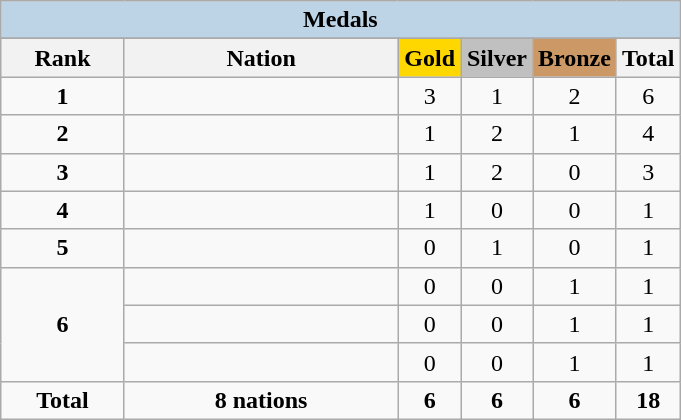<table class="wikitable" style="text-align:center">
<tr>
<td colspan="6" style="background:#BCD4E6"><strong>Medals</strong></td>
</tr>
<tr>
</tr>
<tr style="background-color:#EDEDED;">
<th width="75px" class="hintergrundfarbe5">Rank</th>
<th width="175px" class="hintergrundfarbe6">Nation</th>
<th style="background:    gold; width:35px ">Gold</th>
<th style="background:  silver; width:35px ">Silver</th>
<th style="background: #CC9966; width:35px ">Bronze</th>
<th width="35px">Total</th>
</tr>
<tr>
<td><strong>1</strong></td>
<td align=left></td>
<td>3</td>
<td>1</td>
<td>2</td>
<td>6</td>
</tr>
<tr>
<td><strong>2</strong></td>
<td align=left></td>
<td>1</td>
<td>2</td>
<td>1</td>
<td>4</td>
</tr>
<tr>
<td><strong>3</strong></td>
<td align=left></td>
<td>1</td>
<td>2</td>
<td>0</td>
<td>3</td>
</tr>
<tr>
<td><strong>4</strong></td>
<td align=left></td>
<td>1</td>
<td>0</td>
<td>0</td>
<td>1</td>
</tr>
<tr>
<td><strong>5</strong></td>
<td align=left></td>
<td>0</td>
<td>1</td>
<td>0</td>
<td>1</td>
</tr>
<tr>
<td rowspan="3"><strong>6</strong></td>
<td align=left></td>
<td>0</td>
<td>0</td>
<td>1</td>
<td>1</td>
</tr>
<tr>
<td align=left></td>
<td>0</td>
<td>0</td>
<td>1</td>
<td>1</td>
</tr>
<tr>
<td align=left></td>
<td>0</td>
<td>0</td>
<td>1</td>
<td>1</td>
</tr>
<tr>
<td><strong>Total</strong></td>
<td><strong>8 nations</strong></td>
<td><strong>6</strong></td>
<td><strong>6</strong></td>
<td><strong>6</strong></td>
<td><strong>18</strong></td>
</tr>
</table>
